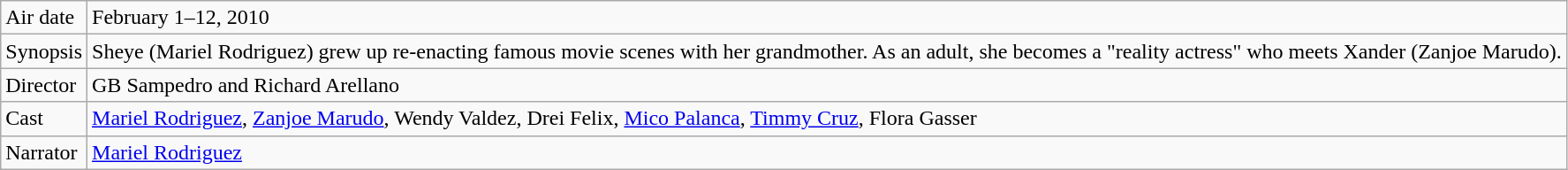<table class="wikitable">
<tr>
<td>Air date</td>
<td>February 1–12, 2010</td>
</tr>
<tr>
<td>Synopsis</td>
<td>Sheye (Mariel Rodriguez) grew up re-enacting famous movie scenes with her grandmother. As an adult, she becomes a "reality actress" who meets Xander (Zanjoe Marudo).</td>
</tr>
<tr>
<td>Director</td>
<td>GB Sampedro and Richard Arellano</td>
</tr>
<tr>
<td>Cast</td>
<td><a href='#'>Mariel Rodriguez</a>, <a href='#'>Zanjoe Marudo</a>, Wendy Valdez, Drei Felix, <a href='#'>Mico Palanca</a>, <a href='#'>Timmy Cruz</a>, Flora Gasser</td>
</tr>
<tr>
<td>Narrator</td>
<td><a href='#'>Mariel Rodriguez</a></td>
</tr>
</table>
